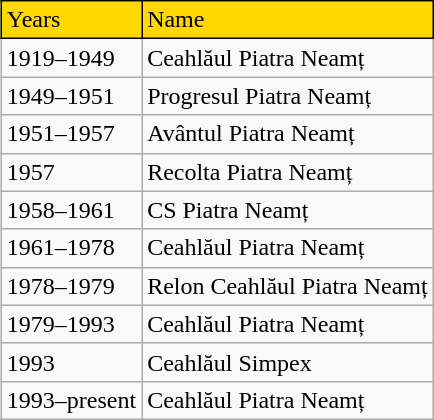<table class="wikitable" style="text-align: left" align="right">
<tr>
<td style="background:#FFD800;color:#000000;border:1px solid #000000">Years</td>
<td style="background:#FFD800;color:#000000;border:1px solid #000000">Name</td>
</tr>
<tr>
<td>1919–1949</td>
<td align=left>Ceahlăul Piatra Neamț</td>
</tr>
<tr>
<td>1949–1951</td>
<td align=left>Progresul Piatra Neamț</td>
</tr>
<tr>
<td>1951–1957</td>
<td align=left>Avântul Piatra Neamț</td>
</tr>
<tr>
<td>1957</td>
<td align=left>Recolta Piatra Neamț</td>
</tr>
<tr>
<td>1958–1961</td>
<td align=left>CS Piatra Neamț</td>
</tr>
<tr>
<td>1961–1978</td>
<td align=left>Ceahlăul Piatra Neamț</td>
</tr>
<tr>
<td>1978–1979</td>
<td align=left>Relon Ceahlăul Piatra Neamț</td>
</tr>
<tr>
<td>1979–1993</td>
<td align=left>Ceahlăul Piatra Neamț</td>
</tr>
<tr>
<td>1993</td>
<td align=left>Ceahlăul Simpex</td>
</tr>
<tr>
<td>1993–present</td>
<td align=left>Ceahlăul Piatra Neamț</td>
</tr>
</table>
